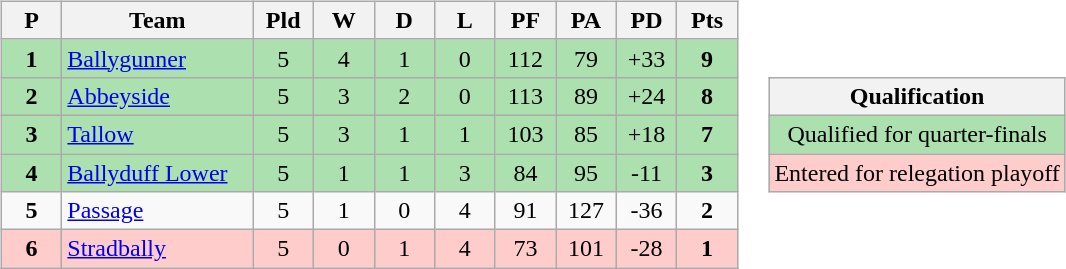<table>
<tr>
<td><br><table class="wikitable" style="text-align: center;">
<tr>
<th width=33>P</th>
<th width=120>Team</th>
<th width=33>Pld</th>
<th width=33>W</th>
<th width=33>D</th>
<th width=33>L</th>
<th width=33>PF</th>
<th width=33>PA</th>
<th width=33>PD</th>
<th width=33>Pts</th>
</tr>
<tr style="background: #ACE1AF;">
<td><strong>1</strong></td>
<td align="left"><a href='#'>Ballygunner</a></td>
<td>5</td>
<td>4</td>
<td>1</td>
<td>0</td>
<td>112</td>
<td>79</td>
<td>+33</td>
<td><strong>9</strong></td>
</tr>
<tr style="background: #ACE1AF;">
<td><strong>2</strong></td>
<td align="left"><a href='#'>Abbeyside</a></td>
<td>5</td>
<td>3</td>
<td>2</td>
<td>0</td>
<td>113</td>
<td>89</td>
<td>+24</td>
<td><strong>8</strong></td>
</tr>
<tr style="background: #ACE1AF;">
<td><strong>3</strong></td>
<td align="left"><a href='#'>Tallow</a></td>
<td>5</td>
<td>3</td>
<td>1</td>
<td>1</td>
<td>103</td>
<td>85</td>
<td>+18</td>
<td><strong>7</strong></td>
</tr>
<tr style="background: #ACE1AF;">
<td><strong>4</strong></td>
<td align="left"><a href='#'>Ballyduff Lower</a></td>
<td>5</td>
<td>1</td>
<td>1</td>
<td>3</td>
<td>84</td>
<td>95</td>
<td>-11</td>
<td><strong>3</strong></td>
</tr>
<tr style="background: ">
<td><strong>5</strong></td>
<td align="left"><a href='#'>Passage</a></td>
<td>5</td>
<td>1</td>
<td>0</td>
<td>4</td>
<td>91</td>
<td>127</td>
<td>-36</td>
<td><strong>2</strong></td>
</tr>
<tr style="background:#FFCCCC">
<td><strong>6</strong></td>
<td align="left"><a href='#'>Stradbally</a></td>
<td>5</td>
<td>0</td>
<td>1</td>
<td>4</td>
<td>73</td>
<td>101</td>
<td>-28</td>
<td><strong>1</strong></td>
</tr>
</table>
</td>
<td><br><table class="wikitable" style="text-align:center">
<tr>
<th>Qualification</th>
</tr>
<tr style="background: #ACE1AF;">
<td>Qualified for quarter-finals</td>
</tr>
<tr style="background:#FFCCCC">
<td>Entered for relegation playoff</td>
</tr>
</table>
</td>
</tr>
</table>
